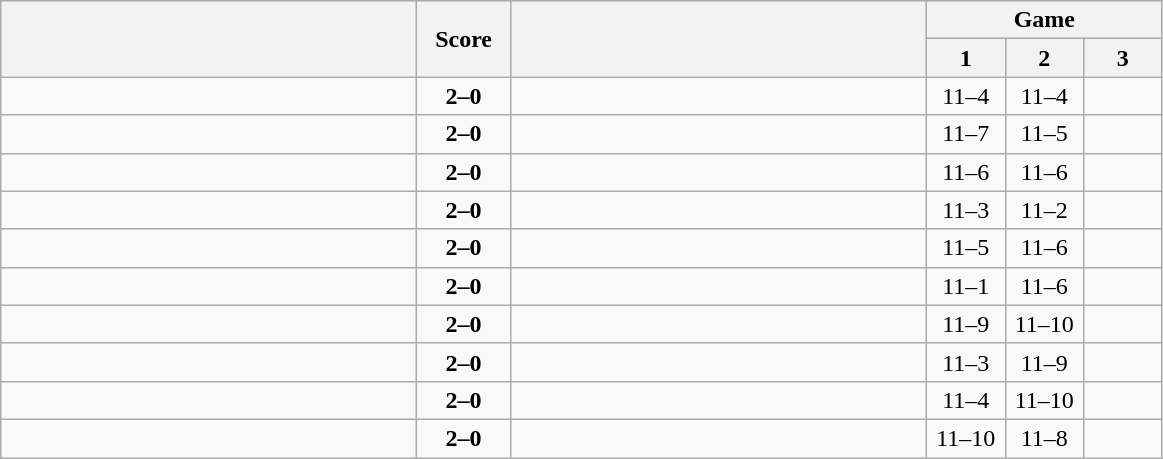<table class="wikitable" style="text-align: center;">
<tr>
<th rowspan=2 align="right" width="270"></th>
<th rowspan=2 width="55">Score</th>
<th rowspan=2 align="left" width="270"></th>
<th colspan=3>Game</th>
</tr>
<tr>
<th width="45">1</th>
<th width="45">2</th>
<th width="45">3</th>
</tr>
<tr>
<td align=left><strong><br></strong></td>
<td align=center><strong>2–0</strong></td>
<td align=left><br></td>
<td>11–4</td>
<td>11–4</td>
<td></td>
</tr>
<tr>
<td align=left><strong><br></strong></td>
<td align=center><strong>2–0</strong></td>
<td align=left><br></td>
<td>11–7</td>
<td>11–5</td>
<td></td>
</tr>
<tr>
<td align=left><strong><br></strong></td>
<td align=center><strong>2–0</strong></td>
<td align=left><br></td>
<td>11–6</td>
<td>11–6</td>
<td></td>
</tr>
<tr>
<td align=left><strong><br></strong></td>
<td align=center><strong>2–0</strong></td>
<td align=left><br></td>
<td>11–3</td>
<td>11–2</td>
<td></td>
</tr>
<tr>
<td align=left><strong><br></strong></td>
<td align=center><strong>2–0</strong></td>
<td align=left><br></td>
<td>11–5</td>
<td>11–6</td>
<td></td>
</tr>
<tr>
<td align=left><strong><br></strong></td>
<td align=center><strong>2–0</strong></td>
<td align=left><br></td>
<td>11–1</td>
<td>11–6</td>
<td></td>
</tr>
<tr>
<td align=left><strong><br></strong></td>
<td align=center><strong>2–0</strong></td>
<td align=left><br></td>
<td>11–9</td>
<td>11–10</td>
<td></td>
</tr>
<tr>
<td align=left><strong><br></strong></td>
<td align=center><strong>2–0</strong></td>
<td align=left><br></td>
<td>11–3</td>
<td>11–9</td>
<td></td>
</tr>
<tr>
<td align=left><strong><br></strong></td>
<td align=center><strong>2–0</strong></td>
<td align=left><br></td>
<td>11–4</td>
<td>11–10</td>
<td></td>
</tr>
<tr>
<td align=left><strong><br></strong></td>
<td align=center><strong>2–0</strong></td>
<td align=left><br></td>
<td>11–10</td>
<td>11–8</td>
<td></td>
</tr>
</table>
